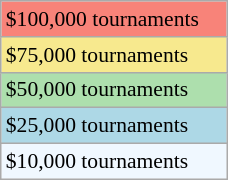<table class="wikitable" style="font-size:90%;" width=12%>
<tr bgcolor="#F88379">
<td>$100,000 tournaments</td>
</tr>
<tr bgcolor="#F7E98E">
<td>$75,000 tournaments</td>
</tr>
<tr bgcolor="#ADDFAD">
<td>$50,000 tournaments</td>
</tr>
<tr bgcolor="lightblue">
<td>$25,000 tournaments</td>
</tr>
<tr bgcolor="#f0f8ff">
<td>$10,000 tournaments</td>
</tr>
</table>
